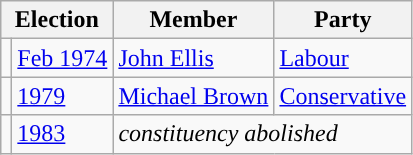<table class="wikitable">
<tr>
<th colspan="2">Election</th>
<th>Member</th>
<th>Party</th>
</tr>
<tr>
<td style="color:inherit;background-color: "></td>
<td><a href='#'>Feb 1974</a></td>
<td><a href='#'>John Ellis</a></td>
<td><a href='#'>Labour</a></td>
</tr>
<tr>
<td style="color:inherit;background-color: "></td>
<td><a href='#'>1979</a></td>
<td><a href='#'>Michael Brown</a></td>
<td><a href='#'>Conservative</a></td>
</tr>
<tr>
<td></td>
<td><a href='#'>1983</a></td>
<td colspan="2"><em>constituency abolished</em></td>
</tr>
</table>
